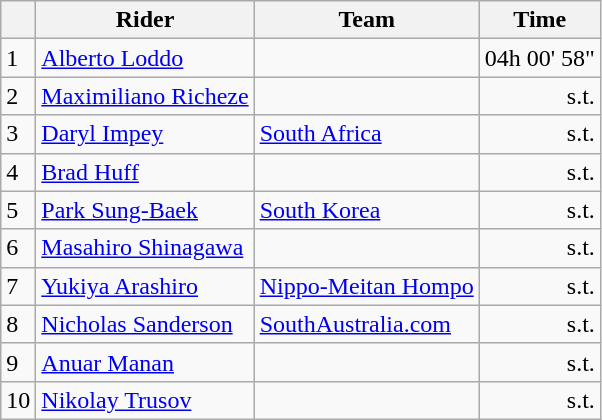<table class=wikitable>
<tr>
<th></th>
<th>Rider</th>
<th>Team</th>
<th>Time</th>
</tr>
<tr>
<td>1</td>
<td> <a href='#'>Alberto Loddo</a> </td>
<td></td>
<td align=right>04h 00' 58"</td>
</tr>
<tr>
<td>2</td>
<td> <a href='#'>Maximiliano Richeze</a></td>
<td></td>
<td align=right>s.t.</td>
</tr>
<tr>
<td>3</td>
<td> <a href='#'>Daryl Impey</a></td>
<td><a href='#'>South Africa</a></td>
<td align=right>s.t.</td>
</tr>
<tr>
<td>4</td>
<td> <a href='#'>Brad Huff</a></td>
<td></td>
<td align=right>s.t.</td>
</tr>
<tr>
<td>5</td>
<td> <a href='#'>Park Sung-Baek</a></td>
<td><a href='#'>South Korea</a></td>
<td align=right>s.t.</td>
</tr>
<tr>
<td>6</td>
<td> <a href='#'>Masahiro Shinagawa</a></td>
<td></td>
<td align=right>s.t.</td>
</tr>
<tr>
<td>7</td>
<td> <a href='#'>Yukiya Arashiro</a></td>
<td><a href='#'>Nippo-Meitan Hompo</a></td>
<td align=right>s.t.</td>
</tr>
<tr>
<td>8</td>
<td> <a href='#'>Nicholas Sanderson</a></td>
<td><a href='#'>SouthAustralia.com</a></td>
<td align=right>s.t.</td>
</tr>
<tr>
<td>9</td>
<td> <a href='#'>Anuar Manan</a></td>
<td></td>
<td align=right>s.t.</td>
</tr>
<tr>
<td>10</td>
<td> <a href='#'>Nikolay Trusov</a></td>
<td></td>
<td align=right>s.t.</td>
</tr>
</table>
